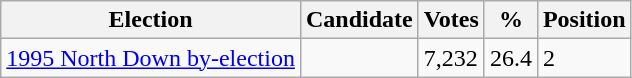<table class="wikitable sortable">
<tr>
<th>Election</th>
<th>Candidate</th>
<th>Votes</th>
<th>%</th>
<th>Position</th>
</tr>
<tr>
<td><a href='#'>1995 North Down by-election</a></td>
<td></td>
<td>7,232</td>
<td>26.4</td>
<td>2</td>
</tr>
</table>
